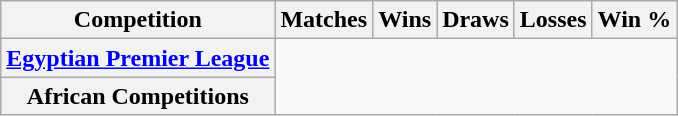<table class="wikitable sortable" style="text-align:center">
<tr>
<th>Competition</th>
<th>Matches</th>
<th>Wins</th>
<th>Draws</th>
<th>Losses</th>
<th>Win %</th>
</tr>
<tr>
<th scope="row"><a href='#'>Egyptian Premier League</a><br></th>
</tr>
<tr>
<th scope="row">African Competitions<br></th>
</tr>
</table>
